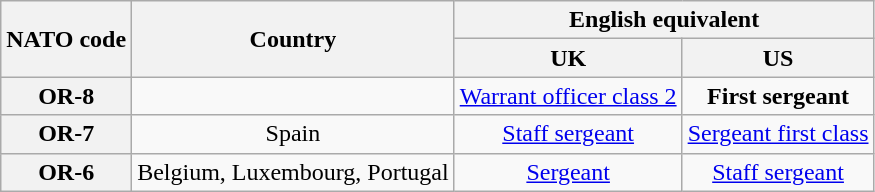<table class="wikitable plainrowheaders" style="text-align:center;" border="1">
<tr>
<th rowspan=2>NATO code</th>
<th rowspan=2>Country</th>
<th colspan=2>English equivalent</th>
</tr>
<tr>
<th>UK</th>
<th>US</th>
</tr>
<tr>
<th>OR-8</th>
<td></td>
<td><a href='#'>Warrant officer class 2</a></td>
<td><strong>First sergeant</strong></td>
</tr>
<tr>
<th>OR-7</th>
<td>Spain</td>
<td><a href='#'>Staff sergeant</a></td>
<td><a href='#'>Sergeant first class</a></td>
</tr>
<tr>
<th>OR-6</th>
<td>Belgium, Luxembourg, Portugal</td>
<td><a href='#'>Sergeant</a></td>
<td><a href='#'>Staff sergeant</a></td>
</tr>
</table>
